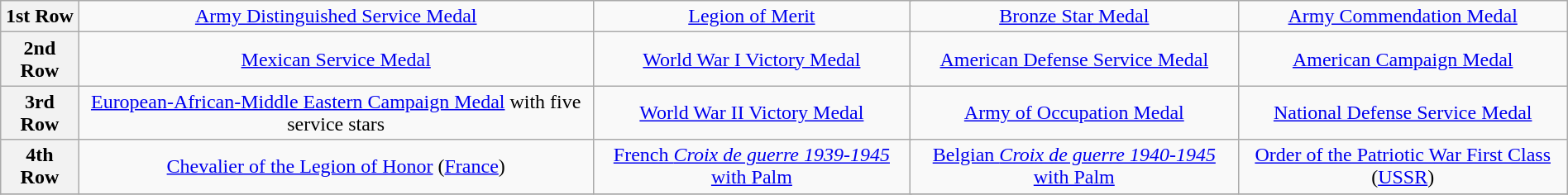<table class="wikitable" style="margin:1em auto; text-align:center;">
<tr>
<th>1st Row</th>
<td colspan="4"><a href='#'>Army Distinguished Service Medal</a></td>
<td colspan="4"><a href='#'>Legion of Merit</a></td>
<td colspan="4"><a href='#'>Bronze Star Medal</a></td>
<td colspan="4"><a href='#'>Army Commendation Medal</a></td>
</tr>
<tr>
<th>2nd Row</th>
<td colspan="4"><a href='#'>Mexican Service Medal</a></td>
<td colspan="4"><a href='#'>World War I Victory Medal</a></td>
<td colspan="4"><a href='#'>American Defense Service Medal</a></td>
<td colspan="4"><a href='#'>American Campaign Medal</a></td>
</tr>
<tr>
<th>3rd Row</th>
<td colspan="4"><a href='#'>European-African-Middle Eastern Campaign Medal</a> with five service stars</td>
<td colspan="4"><a href='#'>World War II Victory Medal</a></td>
<td colspan="4"><a href='#'>Army of Occupation Medal</a></td>
<td colspan="4"><a href='#'>National Defense Service Medal</a></td>
</tr>
<tr>
<th>4th Row</th>
<td colspan="4"><a href='#'>Chevalier of the Legion of Honor</a> (<a href='#'>France</a>)</td>
<td colspan="4"><a href='#'>French <em>Croix de guerre 1939-1945</em> with Palm</a></td>
<td colspan="4"><a href='#'>Belgian <em>Croix de guerre 1940-1945</em> with Palm</a></td>
<td colspan="4"><a href='#'>Order of the Patriotic War First Class</a> (<a href='#'>USSR</a>)</td>
</tr>
<tr>
</tr>
</table>
